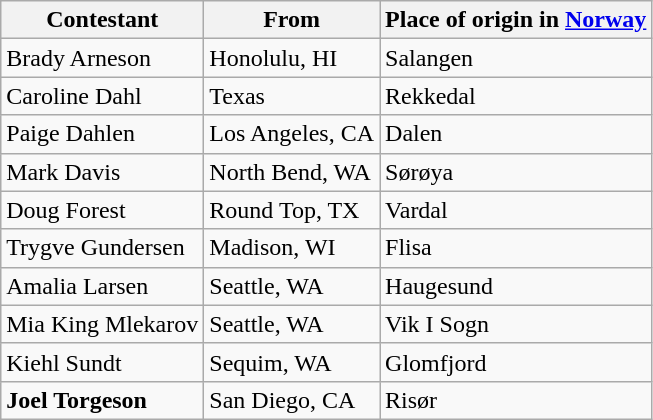<table class="wikitable sortable">
<tr>
<th>Contestant</th>
<th>From</th>
<th>Place of origin in <a href='#'>Norway</a></th>
</tr>
<tr>
<td>Brady Arneson</td>
<td>Honolulu, HI</td>
<td>Salangen</td>
</tr>
<tr>
<td>Caroline Dahl</td>
<td>Texas</td>
<td>Rekkedal</td>
</tr>
<tr>
<td>Paige Dahlen</td>
<td>Los Angeles, CA</td>
<td>Dalen</td>
</tr>
<tr>
<td>Mark Davis</td>
<td>North Bend, WA</td>
<td>Sørøya</td>
</tr>
<tr>
<td>Doug Forest</td>
<td>Round Top, TX</td>
<td>Vardal</td>
</tr>
<tr>
<td>Trygve Gundersen</td>
<td>Madison, WI</td>
<td>Flisa</td>
</tr>
<tr>
<td>Amalia Larsen</td>
<td>Seattle, WA</td>
<td>Haugesund</td>
</tr>
<tr>
<td>Mia King Mlekarov</td>
<td>Seattle, WA</td>
<td>Vik I Sogn</td>
</tr>
<tr>
<td>Kiehl Sundt</td>
<td>Sequim, WA</td>
<td>Glomfjord</td>
</tr>
<tr>
<td><strong>Joel Torgeson</strong></td>
<td>San Diego, CA</td>
<td>Risør</td>
</tr>
</table>
